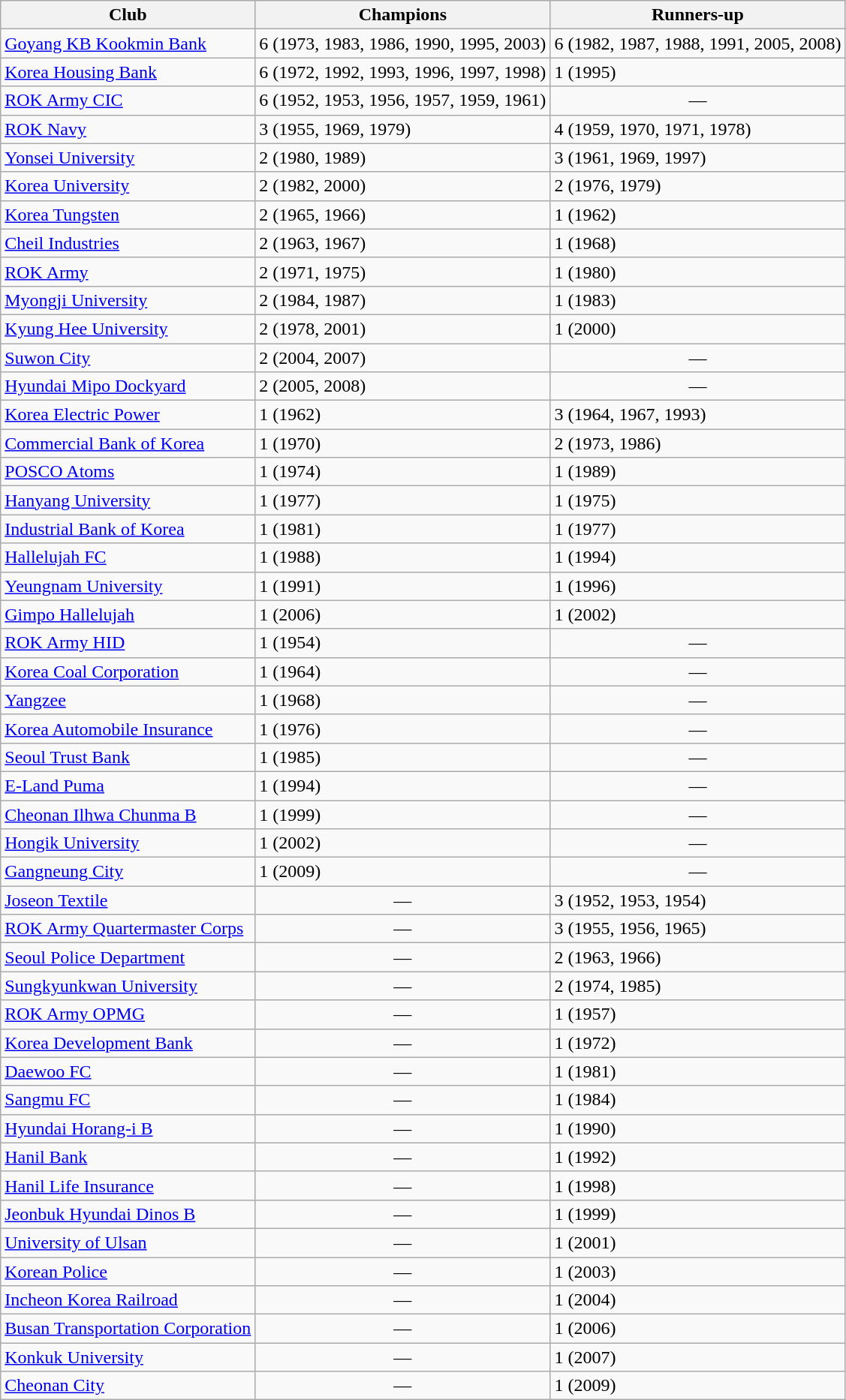<table class="wikitable">
<tr>
<th>Club</th>
<th>Champions</th>
<th>Runners-up</th>
</tr>
<tr>
<td><a href='#'>Goyang KB Kookmin Bank</a></td>
<td>6 (1973, 1983, 1986, 1990, 1995, 2003)</td>
<td>6 (1982, 1987, 1988, 1991, 2005, 2008)</td>
</tr>
<tr>
<td><a href='#'>Korea Housing Bank</a></td>
<td>6 (1972, 1992, 1993, 1996, 1997, 1998)</td>
<td>1 (1995)</td>
</tr>
<tr>
<td><a href='#'>ROK Army CIC</a></td>
<td>6 (1952, 1953, 1956, 1957, 1959, 1961)</td>
<td align="center">—</td>
</tr>
<tr>
<td><a href='#'>ROK Navy</a></td>
<td>3 (1955, 1969, 1979)</td>
<td>4 (1959, 1970, 1971, 1978)</td>
</tr>
<tr>
<td><a href='#'>Yonsei University</a></td>
<td>2 (1980, 1989)</td>
<td>3 (1961, 1969, 1997)</td>
</tr>
<tr>
<td><a href='#'>Korea University</a></td>
<td>2 (1982, 2000)</td>
<td>2 (1976, 1979)</td>
</tr>
<tr>
<td><a href='#'>Korea Tungsten</a></td>
<td>2 (1965, 1966)</td>
<td>1 (1962)</td>
</tr>
<tr>
<td><a href='#'>Cheil Industries</a></td>
<td>2 (1963, 1967)</td>
<td>1 (1968)</td>
</tr>
<tr>
<td><a href='#'>ROK Army</a></td>
<td>2 (1971, 1975)</td>
<td>1 (1980)</td>
</tr>
<tr>
<td><a href='#'>Myongji University</a></td>
<td>2 (1984, 1987)</td>
<td>1 (1983)</td>
</tr>
<tr>
<td><a href='#'>Kyung Hee University</a></td>
<td>2 (1978, 2001)</td>
<td>1 (2000)</td>
</tr>
<tr>
<td><a href='#'>Suwon City</a></td>
<td>2 (2004, 2007)</td>
<td align="center">—</td>
</tr>
<tr>
<td><a href='#'>Hyundai Mipo Dockyard</a></td>
<td>2 (2005, 2008)</td>
<td align="center">—</td>
</tr>
<tr>
<td><a href='#'>Korea Electric Power</a></td>
<td>1 (1962)</td>
<td>3 (1964, 1967, 1993)</td>
</tr>
<tr>
<td><a href='#'>Commercial Bank of Korea</a></td>
<td>1 (1970)</td>
<td>2 (1973, 1986)</td>
</tr>
<tr>
<td><a href='#'>POSCO Atoms</a></td>
<td>1 (1974)</td>
<td>1 (1989)</td>
</tr>
<tr>
<td><a href='#'>Hanyang University</a></td>
<td>1 (1977)</td>
<td>1 (1975)</td>
</tr>
<tr>
<td><a href='#'>Industrial Bank of Korea</a></td>
<td>1 (1981)</td>
<td>1 (1977)</td>
</tr>
<tr>
<td><a href='#'>Hallelujah FC</a></td>
<td>1 (1988)</td>
<td>1 (1994)</td>
</tr>
<tr>
<td><a href='#'>Yeungnam University</a></td>
<td>1 (1991)</td>
<td>1 (1996)</td>
</tr>
<tr>
<td><a href='#'>Gimpo Hallelujah</a></td>
<td>1 (2006)</td>
<td>1 (2002)</td>
</tr>
<tr>
<td><a href='#'>ROK Army HID</a></td>
<td>1 (1954)</td>
<td align="center">—</td>
</tr>
<tr>
<td><a href='#'>Korea Coal Corporation</a></td>
<td>1 (1964)</td>
<td align="center">—</td>
</tr>
<tr>
<td><a href='#'>Yangzee</a></td>
<td>1 (1968)</td>
<td align="center">—</td>
</tr>
<tr>
<td><a href='#'>Korea Automobile Insurance</a></td>
<td>1 (1976)</td>
<td align="center">—</td>
</tr>
<tr>
<td><a href='#'>Seoul Trust Bank</a></td>
<td>1 (1985)</td>
<td align="center">—</td>
</tr>
<tr>
<td><a href='#'>E-Land Puma</a></td>
<td>1 (1994)</td>
<td align="center">—</td>
</tr>
<tr>
<td><a href='#'>Cheonan Ilhwa Chunma B</a></td>
<td>1 (1999)</td>
<td align="center">—</td>
</tr>
<tr>
<td><a href='#'>Hongik University</a></td>
<td>1 (2002)</td>
<td align="center">—</td>
</tr>
<tr>
<td><a href='#'>Gangneung City</a></td>
<td>1 (2009)</td>
<td align="center">—</td>
</tr>
<tr>
<td><a href='#'>Joseon Textile</a></td>
<td align="center">—</td>
<td>3 (1952, 1953, 1954)</td>
</tr>
<tr>
<td><a href='#'>ROK Army Quartermaster Corps</a></td>
<td align="center">—</td>
<td>3 (1955, 1956, 1965)</td>
</tr>
<tr>
<td><a href='#'>Seoul Police Department</a></td>
<td align="center">—</td>
<td>2 (1963, 1966)</td>
</tr>
<tr>
<td><a href='#'>Sungkyunkwan University</a></td>
<td align="center">—</td>
<td>2 (1974, 1985)</td>
</tr>
<tr>
<td><a href='#'>ROK Army OPMG</a></td>
<td align="center">—</td>
<td>1 (1957)</td>
</tr>
<tr>
<td><a href='#'>Korea Development Bank</a></td>
<td align="center">—</td>
<td>1 (1972)</td>
</tr>
<tr>
<td><a href='#'>Daewoo FC</a></td>
<td align="center">—</td>
<td>1 (1981)</td>
</tr>
<tr>
<td><a href='#'>Sangmu FC</a></td>
<td align="center">—</td>
<td>1 (1984)</td>
</tr>
<tr>
<td><a href='#'>Hyundai Horang-i B</a></td>
<td align="center">—</td>
<td>1 (1990)</td>
</tr>
<tr>
<td><a href='#'>Hanil Bank</a></td>
<td align="center">—</td>
<td>1 (1992)</td>
</tr>
<tr>
<td><a href='#'>Hanil Life Insurance</a></td>
<td align="center">—</td>
<td>1 (1998)</td>
</tr>
<tr>
<td><a href='#'>Jeonbuk Hyundai Dinos B</a></td>
<td align="center">—</td>
<td>1 (1999)</td>
</tr>
<tr>
<td><a href='#'>University of Ulsan</a></td>
<td align="center">—</td>
<td>1 (2001)</td>
</tr>
<tr>
<td><a href='#'>Korean Police</a></td>
<td align="center">—</td>
<td>1 (2003)</td>
</tr>
<tr>
<td><a href='#'>Incheon Korea Railroad</a></td>
<td align="center">—</td>
<td>1 (2004)</td>
</tr>
<tr>
<td><a href='#'>Busan Transportation Corporation</a></td>
<td align="center">—</td>
<td>1 (2006)</td>
</tr>
<tr>
<td><a href='#'>Konkuk University</a></td>
<td align="center">—</td>
<td>1 (2007)</td>
</tr>
<tr>
<td><a href='#'>Cheonan City</a></td>
<td align="center">—</td>
<td>1 (2009)</td>
</tr>
</table>
